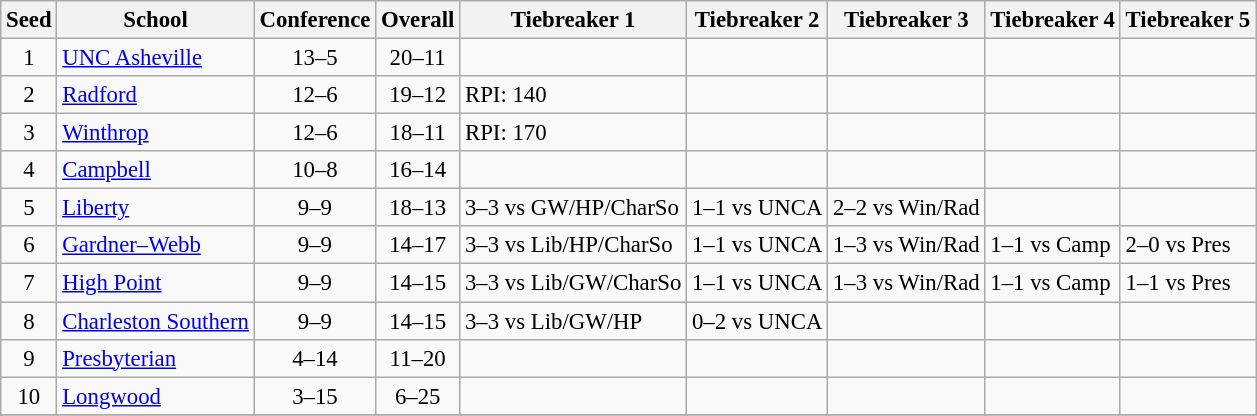<table class="wikitable" style="white-space:nowrap; font-size:95%;text-align:center">
<tr>
<th>Seed</th>
<th>School</th>
<th>Conference</th>
<th>Overall</th>
<th>Tiebreaker 1</th>
<th>Tiebreaker 2</th>
<th>Tiebreaker 3</th>
<th>Tiebreaker 4</th>
<th>Tiebreaker 5</th>
</tr>
<tr>
<td>1</td>
<td align=left><a href='#'>UNC Asheville</a></td>
<td>13–5</td>
<td>20–11</td>
<td align=left></td>
<td></td>
<td></td>
<td></td>
<td></td>
</tr>
<tr>
<td>2</td>
<td align=left><a href='#'>Radford</a></td>
<td>12–6</td>
<td>19–12</td>
<td align=left>RPI: 140</td>
<td></td>
<td></td>
<td></td>
<td></td>
</tr>
<tr>
<td>3</td>
<td align=left><a href='#'>Winthrop</a></td>
<td>12–6</td>
<td>18–11</td>
<td align=left>RPI: 170</td>
<td></td>
<td></td>
<td></td>
<td></td>
</tr>
<tr>
<td>4</td>
<td align=left><a href='#'>Campbell</a></td>
<td>10–8</td>
<td>16–14</td>
<td align=left></td>
<td></td>
<td></td>
<td></td>
<td></td>
</tr>
<tr>
<td>5</td>
<td align=left><a href='#'>Liberty</a></td>
<td>9–9</td>
<td>18–13</td>
<td align=left>3–3 vs GW/HP/CharSo</td>
<td align=left>1–1 vs UNCA</td>
<td align=left>2–2 vs Win/Rad</td>
<td></td>
<td></td>
</tr>
<tr>
<td>6</td>
<td align=left><a href='#'>Gardner–Webb</a></td>
<td>9–9</td>
<td>14–17</td>
<td align=left>3–3 vs Lib/HP/CharSo</td>
<td align=left>1–1 vs UNCA</td>
<td align=left>1–3 vs Win/Rad</td>
<td align=left>1–1 vs Camp</td>
<td align=left>2–0 vs Pres</td>
</tr>
<tr>
<td>7</td>
<td align=left><a href='#'>High Point</a></td>
<td>9–9</td>
<td>14–15</td>
<td align=left>3–3 vs Lib/GW/CharSo</td>
<td align=left>1–1 vs UNCA</td>
<td align=left>1–3 vs Win/Rad</td>
<td align=left>1–1 vs Camp</td>
<td align=left>1–1 vs Pres</td>
</tr>
<tr>
<td>8</td>
<td align=left><a href='#'>Charleston Southern</a></td>
<td>9–9</td>
<td>14–15</td>
<td align=left>3–3 vs Lib/GW/HP</td>
<td align=left>0–2 vs UNCA</td>
<td></td>
<td></td>
<td></td>
</tr>
<tr>
<td>9</td>
<td align=left><a href='#'>Presbyterian</a></td>
<td>4–14</td>
<td>11–20</td>
<td align=left></td>
<td></td>
<td></td>
<td></td>
<td></td>
</tr>
<tr>
<td>10</td>
<td align=left><a href='#'>Longwood</a></td>
<td>3–15</td>
<td>6–25</td>
<td align=left></td>
<td></td>
<td></td>
<td></td>
<td></td>
</tr>
<tr>
</tr>
</table>
